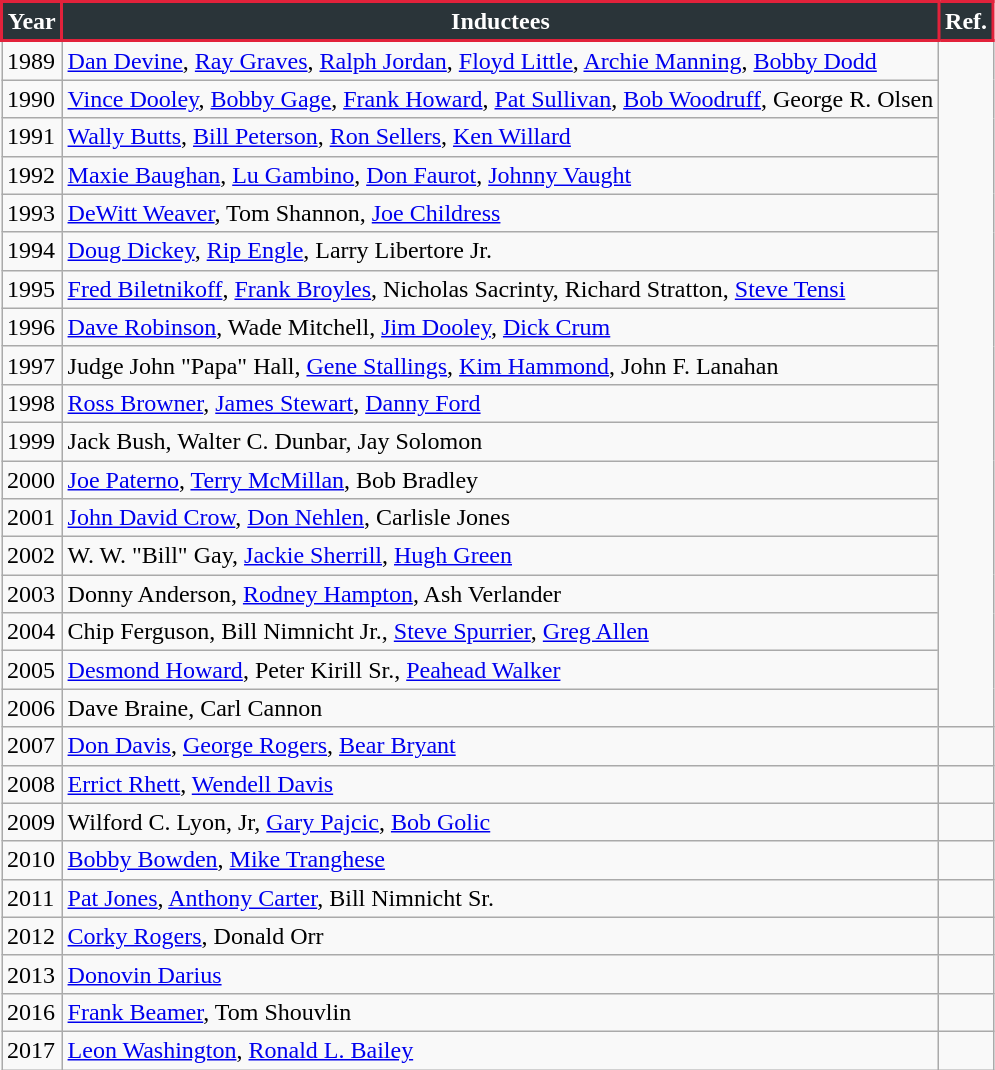<table class="wikitable mw-collapsible mw-collapsed">
<tr>
<th style="background:#2a3439; color:#fff; border:2px solid #e2223b;">Year</th>
<th style="background:#2a3439; color:#fff; border:2px solid #e2223b;">Inductees</th>
<th style="background:#2a3439; color:#fff; border:2px solid #e2223b;">Ref.</th>
</tr>
<tr>
<td>1989</td>
<td><a href='#'>Dan Devine</a>, <a href='#'>Ray Graves</a>, <a href='#'>Ralph Jordan</a>, <a href='#'>Floyd Little</a>, <a href='#'>Archie Manning</a>, <a href='#'>Bobby Dodd</a></td>
<td rowspan=18></td>
</tr>
<tr>
<td>1990</td>
<td><a href='#'>Vince Dooley</a>, <a href='#'>Bobby Gage</a>, <a href='#'>Frank Howard</a>, <a href='#'>Pat Sullivan</a>, <a href='#'>Bob Woodruff</a>, George R. Olsen</td>
</tr>
<tr>
<td>1991</td>
<td><a href='#'>Wally Butts</a>, <a href='#'>Bill Peterson</a>, <a href='#'>Ron Sellers</a>, <a href='#'>Ken Willard</a></td>
</tr>
<tr>
<td>1992</td>
<td><a href='#'>Maxie Baughan</a>, <a href='#'>Lu Gambino</a>, <a href='#'>Don Faurot</a>, <a href='#'>Johnny Vaught</a></td>
</tr>
<tr>
<td>1993</td>
<td><a href='#'>DeWitt Weaver</a>, Tom Shannon, <a href='#'>Joe Childress</a></td>
</tr>
<tr>
<td>1994</td>
<td><a href='#'>Doug Dickey</a>, <a href='#'>Rip Engle</a>, Larry Libertore Jr.</td>
</tr>
<tr>
<td>1995</td>
<td><a href='#'>Fred Biletnikoff</a>, <a href='#'>Frank Broyles</a>, Nicholas Sacrinty, Richard Stratton, <a href='#'>Steve Tensi</a></td>
</tr>
<tr>
<td>1996</td>
<td><a href='#'>Dave Robinson</a>, Wade Mitchell, <a href='#'>Jim Dooley</a>, <a href='#'>Dick Crum</a></td>
</tr>
<tr>
<td>1997</td>
<td>Judge John "Papa" Hall, <a href='#'>Gene Stallings</a>, <a href='#'>Kim Hammond</a>, John F. Lanahan</td>
</tr>
<tr>
<td>1998</td>
<td><a href='#'>Ross Browner</a>, <a href='#'>James Stewart</a>, <a href='#'>Danny Ford</a></td>
</tr>
<tr>
<td>1999</td>
<td>Jack Bush, Walter C. Dunbar, Jay Solomon</td>
</tr>
<tr>
<td>2000</td>
<td><a href='#'>Joe Paterno</a>, <a href='#'>Terry McMillan</a>, Bob Bradley</td>
</tr>
<tr>
<td>2001</td>
<td><a href='#'>John David Crow</a>, <a href='#'>Don Nehlen</a>, Carlisle Jones</td>
</tr>
<tr>
<td>2002</td>
<td>W. W. "Bill" Gay, <a href='#'>Jackie Sherrill</a>, <a href='#'>Hugh Green</a></td>
</tr>
<tr>
<td>2003</td>
<td>Donny Anderson, <a href='#'>Rodney Hampton</a>, Ash Verlander</td>
</tr>
<tr>
<td>2004</td>
<td>Chip Ferguson, Bill Nimnicht Jr., <a href='#'>Steve Spurrier</a>, <a href='#'>Greg Allen</a></td>
</tr>
<tr>
<td>2005</td>
<td><a href='#'>Desmond Howard</a>, Peter Kirill Sr., <a href='#'>Peahead Walker</a></td>
</tr>
<tr>
<td>2006</td>
<td>Dave Braine, Carl Cannon</td>
</tr>
<tr>
<td>2007</td>
<td><a href='#'>Don Davis</a>, <a href='#'>George Rogers</a>, <a href='#'>Bear Bryant</a></td>
<td></td>
</tr>
<tr>
<td>2008</td>
<td><a href='#'>Errict Rhett</a>, <a href='#'>Wendell Davis</a></td>
<td></td>
</tr>
<tr>
<td>2009</td>
<td>Wilford C. Lyon, Jr, <a href='#'>Gary Pajcic</a>, <a href='#'>Bob Golic</a></td>
<td></td>
</tr>
<tr>
<td>2010</td>
<td><a href='#'>Bobby Bowden</a>, <a href='#'>Mike Tranghese</a></td>
<td></td>
</tr>
<tr>
<td>2011</td>
<td><a href='#'>Pat Jones</a>, <a href='#'>Anthony Carter</a>, Bill Nimnicht Sr.</td>
<td></td>
</tr>
<tr>
<td>2012</td>
<td><a href='#'>Corky Rogers</a>, Donald Orr</td>
<td></td>
</tr>
<tr>
<td>2013</td>
<td><a href='#'>Donovin Darius</a></td>
<td></td>
</tr>
<tr>
<td>2016</td>
<td><a href='#'>Frank Beamer</a>, Tom Shouvlin</td>
<td></td>
</tr>
<tr>
<td>2017</td>
<td><a href='#'>Leon Washington</a>, <a href='#'>Ronald L. Bailey</a></td>
<td></td>
</tr>
</table>
